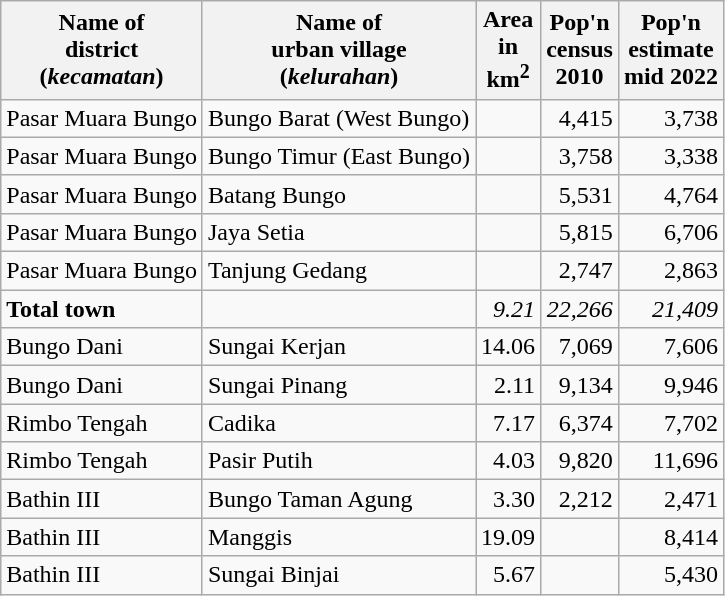<table class="sortable wikitable">
<tr>
<th>Name of<br>district<br>(<em>kecamatan</em>)</th>
<th>Name of<br>urban village<br>(<em>kelurahan</em>)</th>
<th>Area <br>in <br> km<sup>2</sup></th>
<th>Pop'n<br>census <br>2010</th>
<th>Pop'n<br>estimate<br>mid 2022</th>
</tr>
<tr>
<td>Pasar Muara Bungo</td>
<td>Bungo Barat (West Bungo)</td>
<td align="right"></td>
<td align="right">4,415</td>
<td align="right">3,738</td>
</tr>
<tr>
<td>Pasar Muara Bungo</td>
<td>Bungo Timur (East Bungo)</td>
<td align="right"></td>
<td align="right">3,758</td>
<td align="right">3,338</td>
</tr>
<tr>
<td>Pasar Muara Bungo</td>
<td>Batang Bungo</td>
<td align="right"></td>
<td align="right">5,531</td>
<td align="right">4,764</td>
</tr>
<tr>
<td>Pasar Muara Bungo</td>
<td>Jaya Setia</td>
<td align="right"></td>
<td align="right">5,815</td>
<td align="right">6,706</td>
</tr>
<tr>
<td>Pasar Muara Bungo</td>
<td>Tanjung Gedang</td>
<td align="right"></td>
<td align="right">2,747</td>
<td align="right">2,863</td>
</tr>
<tr>
<td><strong>Total town</strong></td>
<td></td>
<td align="right"><em>9.21</em></td>
<td align="right"><em>22,266</em></td>
<td align="right"><em>21,409</em></td>
</tr>
<tr>
<td>Bungo Dani</td>
<td>Sungai Kerjan</td>
<td align="right">14.06</td>
<td align="right">7,069</td>
<td align="right">7,606</td>
</tr>
<tr>
<td>Bungo Dani</td>
<td>Sungai Pinang</td>
<td align="right">2.11</td>
<td align="right">9,134</td>
<td align="right">9,946</td>
</tr>
<tr>
<td>Rimbo Tengah</td>
<td>Cadika</td>
<td align="right">7.17</td>
<td align="right">6,374</td>
<td align="right">7,702</td>
</tr>
<tr>
<td>Rimbo Tengah</td>
<td>Pasir Putih</td>
<td align="right">4.03</td>
<td align="right">9,820</td>
<td align="right">11,696</td>
</tr>
<tr>
<td>Bathin III</td>
<td>Bungo Taman Agung</td>
<td align="right">3.30</td>
<td align="right">2,212</td>
<td align="right">2,471</td>
</tr>
<tr>
<td>Bathin III</td>
<td>Manggis</td>
<td align="right">19.09</td>
<td align="right"></td>
<td align="right">8,414</td>
</tr>
<tr>
<td>Bathin III</td>
<td>Sungai Binjai</td>
<td align="right">5.67</td>
<td align="right"></td>
<td align="right">5,430</td>
</tr>
</table>
